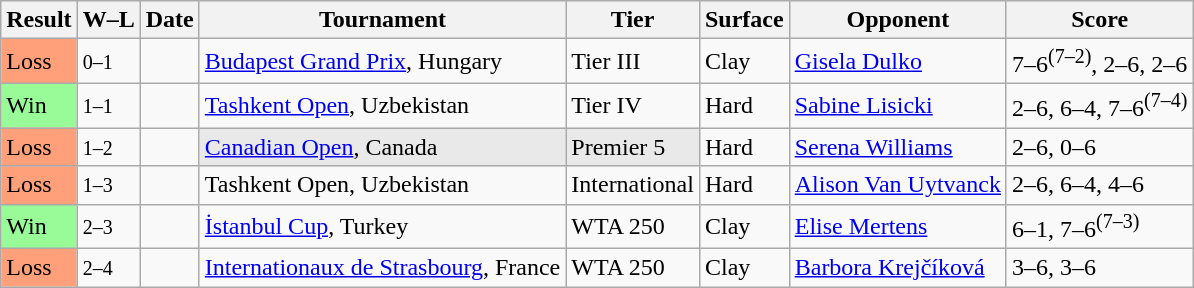<table class="sortable wikitable">
<tr>
<th>Result</th>
<th class=unsortable>W–L</th>
<th>Date</th>
<th>Tournament</th>
<th>Tier</th>
<th>Surface</th>
<th>Opponent</th>
<th class=unsortable>Score</th>
</tr>
<tr>
<td bgcolor=ffa07a>Loss</td>
<td><small>0–1</small></td>
<td><a href='#'></a></td>
<td><a href='#'>Budapest Grand Prix</a>, Hungary</td>
<td>Tier III</td>
<td>Clay</td>
<td> <a href='#'>Gisela Dulko</a></td>
<td>7–6<sup>(7–2)</sup>, 2–6, 2–6</td>
</tr>
<tr>
<td bgcolor=98fb98>Win</td>
<td><small>1–1</small></td>
<td><a href='#'></a></td>
<td><a href='#'>Tashkent Open</a>, Uzbekistan</td>
<td>Tier IV</td>
<td>Hard</td>
<td> <a href='#'>Sabine Lisicki</a></td>
<td>2–6, 6–4, 7–6<sup>(7–4)</sup></td>
</tr>
<tr>
<td bgcolor=ffa07a>Loss</td>
<td><small>1–2</small></td>
<td><a href='#'></a></td>
<td style="background:#e9e9e9;"><a href='#'>Canadian Open</a>, Canada</td>
<td style="background:#e9e9e9;">Premier 5</td>
<td>Hard</td>
<td> <a href='#'>Serena Williams</a></td>
<td>2–6, 0–6</td>
</tr>
<tr>
<td bgcolor=ffa07a>Loss</td>
<td><small>1–3</small></td>
<td><a href='#'></a></td>
<td>Tashkent Open, Uzbekistan</td>
<td>International</td>
<td>Hard</td>
<td> <a href='#'>Alison Van Uytvanck</a></td>
<td>2–6, 6–4, 4–6</td>
</tr>
<tr>
<td bgcolor=98fb98>Win</td>
<td><small>2–3</small></td>
<td><a href='#'></a></td>
<td><a href='#'>İstanbul Cup</a>, Turkey</td>
<td>WTA 250</td>
<td>Clay</td>
<td> <a href='#'>Elise Mertens</a></td>
<td>6–1, 7–6<sup>(7–3)</sup></td>
</tr>
<tr>
<td bgcolor=ffa07a>Loss</td>
<td><small>2–4</small></td>
<td><a href='#'></a></td>
<td><a href='#'>Internationaux de Strasbourg</a>, France</td>
<td>WTA 250</td>
<td>Clay</td>
<td> <a href='#'>Barbora Krejčíková</a></td>
<td>3–6, 3–6</td>
</tr>
</table>
